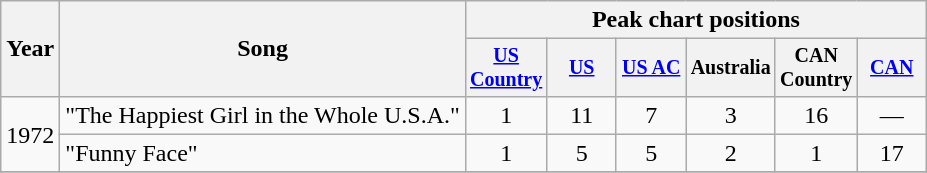<table class="wikitable" style="text-align:center;">
<tr>
<th rowspan="2">Year</th>
<th rowspan="2">Song</th>
<th colspan="6">Peak chart positions</th>
</tr>
<tr style="font-size:smaller;">
<th width="40"><a href='#'>US Country</a><br></th>
<th width="40"><a href='#'>US</a><br></th>
<th width="40"><a href='#'>US AC</a><br></th>
<th width="40">Australia</th>
<th width="40">CAN Country<br></th>
<th width="40"><a href='#'>CAN</a><br></th>
</tr>
<tr>
<td rowspan="2">1972</td>
<td align="left">"The Happiest Girl in the Whole U.S.A."</td>
<td>1</td>
<td>11</td>
<td>7</td>
<td>3</td>
<td>16</td>
<td>—</td>
</tr>
<tr>
<td align="left">"Funny Face"</td>
<td>1</td>
<td>5</td>
<td>5</td>
<td>2</td>
<td>1</td>
<td>17</td>
</tr>
<tr>
</tr>
</table>
